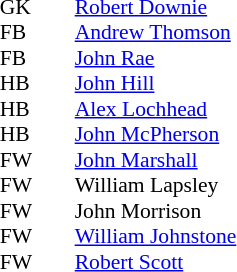<table style="font-size:90%; margin:0.2em auto;" cellspacing="0" cellpadding="0">
<tr>
<th width="25"></th>
<th width="25"></th>
</tr>
<tr>
<td>GK</td>
<td></td>
<td> <a href='#'>Robert Downie</a></td>
</tr>
<tr>
<td>FB</td>
<td></td>
<td> <a href='#'>Andrew Thomson</a></td>
</tr>
<tr>
<td>FB</td>
<td></td>
<td> <a href='#'>John Rae</a></td>
</tr>
<tr>
<td>HB</td>
<td></td>
<td> <a href='#'>John Hill</a></td>
</tr>
<tr>
<td>HB</td>
<td></td>
<td> <a href='#'>Alex Lochhead</a></td>
</tr>
<tr>
<td>HB</td>
<td></td>
<td> <a href='#'>John McPherson</a></td>
</tr>
<tr>
<td>FW</td>
<td></td>
<td> <a href='#'>John Marshall</a></td>
</tr>
<tr>
<td>FW</td>
<td></td>
<td> William Lapsley</td>
</tr>
<tr>
<td>FW</td>
<td></td>
<td> John Morrison</td>
</tr>
<tr>
<td>FW</td>
<td></td>
<td> <a href='#'>William Johnstone</a></td>
</tr>
<tr>
<td>FW</td>
<td></td>
<td> <a href='#'>Robert Scott</a></td>
</tr>
</table>
